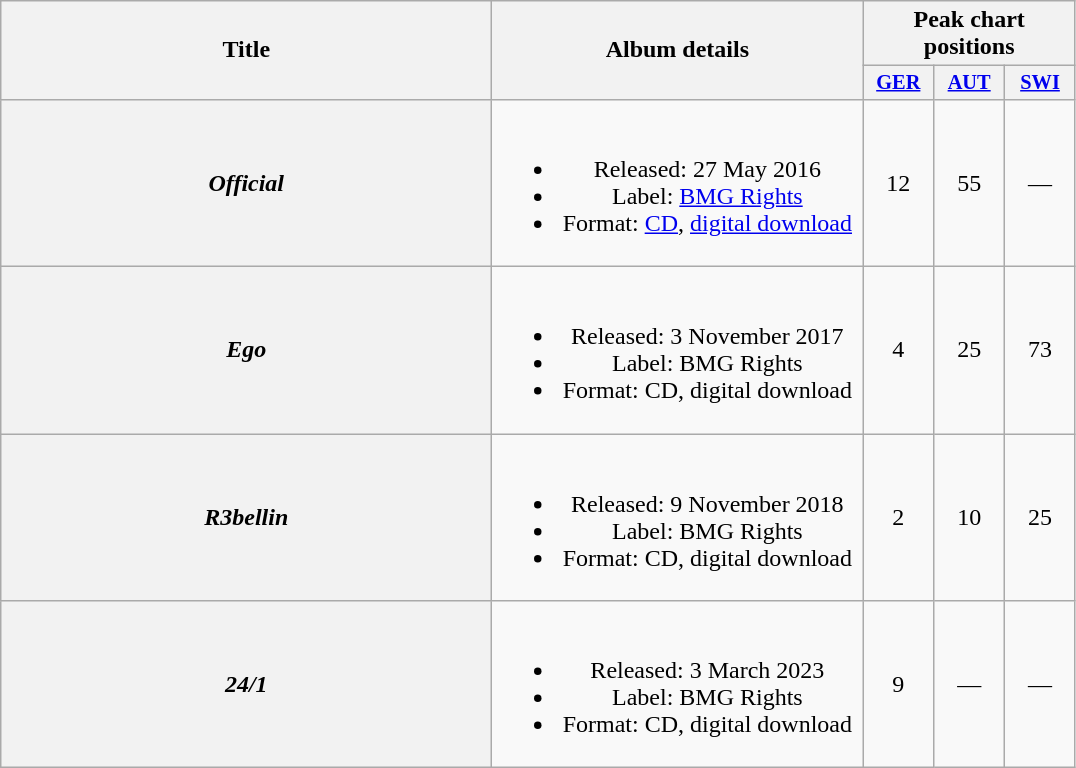<table class="wikitable plainrowheaders" style="text-align:center;">
<tr>
<th scope="col" rowspan="2" style="width: 20em;">Title</th>
<th scope="col" rowspan="2" style="width: 15em;">Album details</th>
<th scope="col" colspan="3">Peak chart positions</th>
</tr>
<tr>
<th style="width:3em;font-size:85%"><a href='#'>GER</a><br></th>
<th style="width:3em;font-size:85%"><a href='#'>AUT</a><br></th>
<th style="width:3em;font-size:85%"><a href='#'>SWI</a><br></th>
</tr>
<tr>
<th scope="row"><em>Official</em></th>
<td><br><ul><li>Released: 27 May 2016</li><li>Label: <a href='#'>BMG Rights</a></li><li>Format: <a href='#'>CD</a>, <a href='#'>digital download</a></li></ul></td>
<td>12</td>
<td>55</td>
<td>—</td>
</tr>
<tr>
<th scope="row"><em>Ego</em></th>
<td><br><ul><li>Released: 3 November 2017</li><li>Label: BMG Rights</li><li>Format: CD, digital download</li></ul></td>
<td>4</td>
<td>25</td>
<td>73</td>
</tr>
<tr>
<th scope="row"><em>R3bellin</em></th>
<td><br><ul><li>Released: 9 November 2018</li><li>Label: BMG Rights</li><li>Format: CD, digital download</li></ul></td>
<td>2</td>
<td>10</td>
<td>25</td>
</tr>
<tr>
<th scope="row"><em>24/1</em></th>
<td><br><ul><li>Released: 3 March 2023</li><li>Label: BMG Rights</li><li>Format: CD, digital download</li></ul></td>
<td>9</td>
<td>—</td>
<td>—</td>
</tr>
</table>
